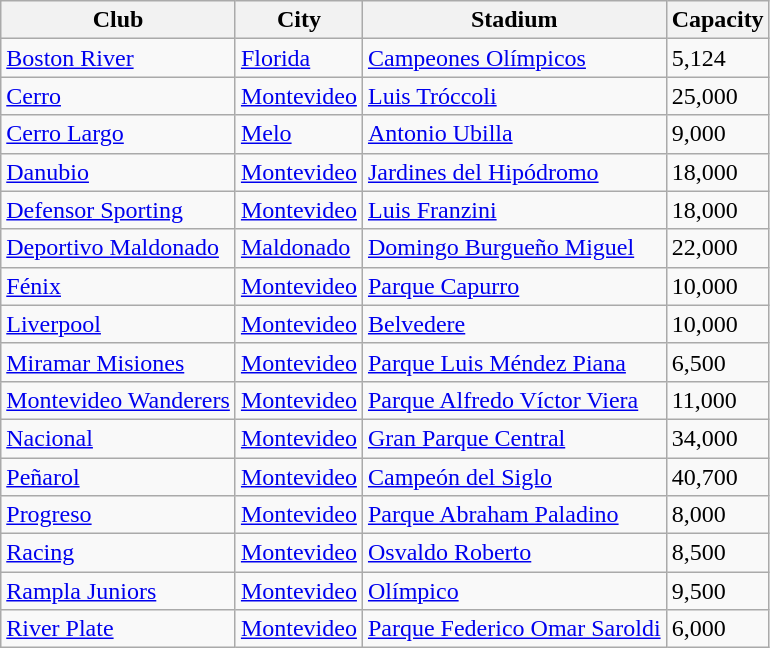<table class="wikitable sortable">
<tr>
<th>Club</th>
<th>City</th>
<th>Stadium</th>
<th>Capacity</th>
</tr>
<tr>
<td><a href='#'>Boston River</a></td>
<td><a href='#'>Florida</a></td>
<td><a href='#'>Campeones Olímpicos</a></td>
<td>5,124</td>
</tr>
<tr>
<td><a href='#'>Cerro</a></td>
<td><a href='#'>Montevideo</a></td>
<td><a href='#'>Luis Tróccoli</a></td>
<td>25,000</td>
</tr>
<tr>
<td><a href='#'>Cerro Largo</a></td>
<td><a href='#'>Melo</a></td>
<td><a href='#'>Antonio Ubilla</a></td>
<td>9,000</td>
</tr>
<tr>
<td><a href='#'>Danubio</a></td>
<td><a href='#'>Montevideo</a></td>
<td><a href='#'>Jardines del Hipódromo</a></td>
<td>18,000</td>
</tr>
<tr>
<td><a href='#'>Defensor Sporting</a></td>
<td><a href='#'>Montevideo</a></td>
<td><a href='#'>Luis Franzini</a></td>
<td>18,000</td>
</tr>
<tr>
<td><a href='#'>Deportivo Maldonado</a></td>
<td><a href='#'>Maldonado</a></td>
<td><a href='#'>Domingo Burgueño Miguel</a></td>
<td>22,000</td>
</tr>
<tr>
<td><a href='#'>Fénix</a></td>
<td><a href='#'>Montevideo</a></td>
<td><a href='#'>Parque Capurro</a></td>
<td>10,000</td>
</tr>
<tr>
<td><a href='#'>Liverpool</a></td>
<td><a href='#'>Montevideo</a></td>
<td><a href='#'>Belvedere</a></td>
<td>10,000</td>
</tr>
<tr>
<td><a href='#'>Miramar Misiones</a></td>
<td><a href='#'>Montevideo</a></td>
<td><a href='#'>Parque Luis Méndez Piana</a></td>
<td>6,500</td>
</tr>
<tr>
<td><a href='#'>Montevideo Wanderers</a></td>
<td><a href='#'>Montevideo</a></td>
<td><a href='#'>Parque Alfredo Víctor Viera</a></td>
<td>11,000</td>
</tr>
<tr>
<td><a href='#'>Nacional</a></td>
<td><a href='#'>Montevideo</a></td>
<td><a href='#'>Gran Parque Central</a></td>
<td>34,000</td>
</tr>
<tr>
<td><a href='#'>Peñarol</a></td>
<td><a href='#'>Montevideo</a></td>
<td><a href='#'>Campeón del Siglo</a></td>
<td>40,700</td>
</tr>
<tr>
<td><a href='#'>Progreso</a></td>
<td><a href='#'>Montevideo</a></td>
<td><a href='#'>Parque Abraham Paladino</a></td>
<td>8,000</td>
</tr>
<tr>
<td><a href='#'>Racing</a></td>
<td><a href='#'>Montevideo</a></td>
<td><a href='#'>Osvaldo Roberto</a></td>
<td>8,500</td>
</tr>
<tr>
<td><a href='#'>Rampla Juniors</a></td>
<td><a href='#'>Montevideo</a></td>
<td><a href='#'>Olímpico</a></td>
<td>9,500</td>
</tr>
<tr>
<td><a href='#'>River Plate</a></td>
<td><a href='#'>Montevideo</a></td>
<td><a href='#'>Parque Federico Omar Saroldi</a></td>
<td>6,000</td>
</tr>
</table>
